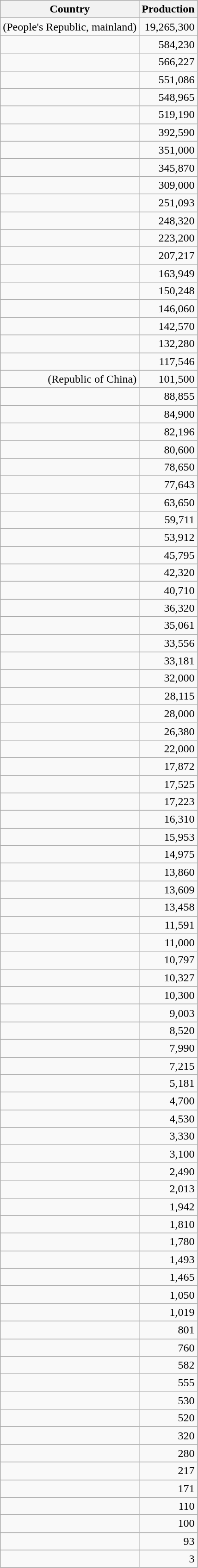<table class="wikitable sortable static-row-numbers" style="text-align:right;">
<tr class="static-row-header" style="text-align:center;vertical-align:bottom;">
<th>Country</th>
<th>Production</th>
</tr>
<tr>
<td> (People's Republic, mainland)</td>
<td>19,265,300</td>
</tr>
<tr>
<td></td>
<td>584,230</td>
</tr>
<tr>
<td></td>
<td>566,227</td>
</tr>
<tr>
<td></td>
<td>551,086</td>
</tr>
<tr>
<td></td>
<td>548,965</td>
</tr>
<tr>
<td></td>
<td>519,190</td>
</tr>
<tr>
<td></td>
<td>392,590</td>
</tr>
<tr>
<td></td>
<td>351,000</td>
</tr>
<tr>
<td></td>
<td>345,870</td>
</tr>
<tr>
<td></td>
<td>309,000</td>
</tr>
<tr>
<td></td>
<td>251,093</td>
</tr>
<tr>
<td></td>
<td>248,320</td>
</tr>
<tr>
<td></td>
<td>223,200</td>
</tr>
<tr>
<td></td>
<td>207,217</td>
</tr>
<tr>
<td></td>
<td>163,949</td>
</tr>
<tr>
<td></td>
<td>150,248</td>
</tr>
<tr>
<td></td>
<td>146,060</td>
</tr>
<tr>
<td></td>
<td>142,570</td>
</tr>
<tr>
<td></td>
<td>132,280</td>
</tr>
<tr>
<td></td>
<td>117,546</td>
</tr>
<tr>
<td> (Republic of China)</td>
<td>101,500</td>
</tr>
<tr>
<td></td>
<td>88,855</td>
</tr>
<tr>
<td></td>
<td>84,900</td>
</tr>
<tr>
<td></td>
<td>82,196</td>
</tr>
<tr>
<td></td>
<td>80,600</td>
</tr>
<tr>
<td></td>
<td>78,650</td>
</tr>
<tr>
<td></td>
<td>77,643</td>
</tr>
<tr>
<td></td>
<td>63,650</td>
</tr>
<tr>
<td></td>
<td>59,711</td>
</tr>
<tr>
<td></td>
<td>53,912</td>
</tr>
<tr>
<td></td>
<td>45,795</td>
</tr>
<tr>
<td></td>
<td>42,320</td>
</tr>
<tr>
<td></td>
<td>40,710</td>
</tr>
<tr>
<td></td>
<td>36,320</td>
</tr>
<tr>
<td></td>
<td>35,061</td>
</tr>
<tr>
<td></td>
<td>33,556</td>
</tr>
<tr>
<td></td>
<td>33,181</td>
</tr>
<tr>
<td></td>
<td>32,000</td>
</tr>
<tr>
<td></td>
<td>28,115</td>
</tr>
<tr>
<td></td>
<td>28,000</td>
</tr>
<tr>
<td></td>
<td>26,380</td>
</tr>
<tr>
<td></td>
<td>22,000</td>
</tr>
<tr>
<td></td>
<td>17,872</td>
</tr>
<tr>
<td></td>
<td>17,525</td>
</tr>
<tr>
<td></td>
<td>17,223</td>
</tr>
<tr>
<td></td>
<td>16,310</td>
</tr>
<tr>
<td></td>
<td>15,953</td>
</tr>
<tr>
<td></td>
<td>14,975</td>
</tr>
<tr>
<td></td>
<td>13,860</td>
</tr>
<tr>
<td></td>
<td>13,609</td>
</tr>
<tr>
<td></td>
<td>13,458</td>
</tr>
<tr>
<td></td>
<td>11,591</td>
</tr>
<tr>
<td></td>
<td>11,000</td>
</tr>
<tr>
<td></td>
<td>10,797</td>
</tr>
<tr>
<td></td>
<td>10,327</td>
</tr>
<tr>
<td></td>
<td>10,300</td>
</tr>
<tr>
<td></td>
<td>9,003</td>
</tr>
<tr>
<td></td>
<td>8,520</td>
</tr>
<tr>
<td></td>
<td>7,990</td>
</tr>
<tr>
<td></td>
<td>7,215</td>
</tr>
<tr>
<td></td>
<td>5,181</td>
</tr>
<tr>
<td></td>
<td>4,700</td>
</tr>
<tr>
<td></td>
<td>4,530</td>
</tr>
<tr>
<td></td>
<td>3,330</td>
</tr>
<tr>
<td></td>
<td>3,100</td>
</tr>
<tr>
<td></td>
<td>2,490</td>
</tr>
<tr>
<td></td>
<td>2,013</td>
</tr>
<tr>
<td></td>
<td>1,942</td>
</tr>
<tr>
<td></td>
<td>1,810</td>
</tr>
<tr>
<td></td>
<td>1,780</td>
</tr>
<tr>
<td></td>
<td>1,493</td>
</tr>
<tr>
<td></td>
<td>1,465</td>
</tr>
<tr>
<td></td>
<td>1,050</td>
</tr>
<tr>
<td></td>
<td>1,019</td>
</tr>
<tr>
<td></td>
<td>801</td>
</tr>
<tr>
<td></td>
<td>760</td>
</tr>
<tr>
<td></td>
<td>582</td>
</tr>
<tr>
<td></td>
<td>555</td>
</tr>
<tr>
<td></td>
<td>530</td>
</tr>
<tr>
<td></td>
<td>520</td>
</tr>
<tr>
<td></td>
<td>320</td>
</tr>
<tr>
<td></td>
<td>280</td>
</tr>
<tr>
<td></td>
<td>217</td>
</tr>
<tr>
<td></td>
<td>171</td>
</tr>
<tr>
<td></td>
<td>110</td>
</tr>
<tr>
<td></td>
<td>100</td>
</tr>
<tr>
<td></td>
<td>93</td>
</tr>
<tr>
<td></td>
<td>3</td>
</tr>
</table>
